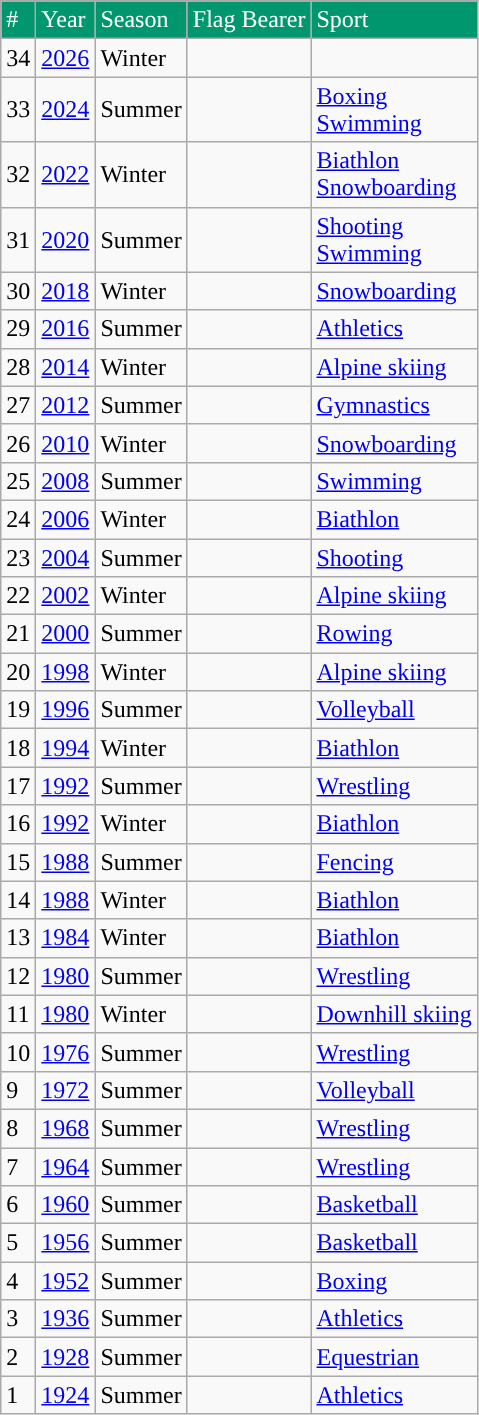<table class="wikitable sortable">
<tr style="color:white">
<td style="background:#00966E;">#</td>
<td style="background:#00966E;">Year</td>
<td style="background:#00966E;">Season</td>
<td style="background:#00966E;"> Flag Bearer</td>
<td style="background:#00966E;">Sport</td>
</tr>
<tr>
<td>34</td>
<td><a href='#'>2026</a></td>
<td>Winter</td>
<td></td>
<td></td>
</tr>
<tr>
<td>33</td>
<td><a href='#'>2024</a></td>
<td>Summer</td>
<td><br></td>
<td><a href='#'>Boxing</a><br><a href='#'>Swimming</a></td>
</tr>
<tr>
<td>32</td>
<td><a href='#'>2022</a></td>
<td>Winter</td>
<td><br></td>
<td><a href='#'>Biathlon</a><br><a href='#'>Snowboarding</a></td>
</tr>
<tr>
<td>31</td>
<td><a href='#'>2020</a></td>
<td>Summer</td>
<td><br></td>
<td><a href='#'>Shooting</a><br><a href='#'>Swimming</a></td>
</tr>
<tr>
<td>30</td>
<td><a href='#'>2018</a></td>
<td>Winter</td>
<td></td>
<td><a href='#'>Snowboarding</a></td>
</tr>
<tr>
<td>29</td>
<td><a href='#'>2016</a></td>
<td>Summer</td>
<td></td>
<td><a href='#'>Athletics</a></td>
</tr>
<tr>
<td>28</td>
<td><a href='#'>2014</a></td>
<td>Winter</td>
<td></td>
<td><a href='#'>Alpine skiing</a></td>
</tr>
<tr>
<td>27</td>
<td><a href='#'>2012</a></td>
<td>Summer</td>
<td></td>
<td><a href='#'>Gymnastics</a></td>
</tr>
<tr>
<td>26</td>
<td><a href='#'>2010</a></td>
<td>Winter</td>
<td></td>
<td><a href='#'>Snowboarding</a></td>
</tr>
<tr>
<td>25</td>
<td><a href='#'>2008</a></td>
<td>Summer</td>
<td></td>
<td><a href='#'>Swimming</a></td>
</tr>
<tr>
<td>24</td>
<td><a href='#'>2006</a></td>
<td>Winter</td>
<td></td>
<td><a href='#'>Biathlon</a></td>
</tr>
<tr>
<td>23</td>
<td><a href='#'>2004</a></td>
<td>Summer</td>
<td></td>
<td><a href='#'>Shooting</a></td>
</tr>
<tr>
<td>22</td>
<td><a href='#'>2002</a></td>
<td>Winter</td>
<td></td>
<td><a href='#'>Alpine skiing</a></td>
</tr>
<tr>
<td>21</td>
<td><a href='#'>2000</a></td>
<td>Summer</td>
<td></td>
<td><a href='#'>Rowing</a></td>
</tr>
<tr>
<td>20</td>
<td><a href='#'>1998</a></td>
<td>Winter</td>
<td></td>
<td><a href='#'>Alpine skiing</a></td>
</tr>
<tr>
<td>19</td>
<td><a href='#'>1996</a></td>
<td>Summer</td>
<td></td>
<td><a href='#'>Volleyball</a></td>
</tr>
<tr>
<td>18</td>
<td><a href='#'>1994</a></td>
<td>Winter</td>
<td></td>
<td><a href='#'>Biathlon</a></td>
</tr>
<tr>
<td>17</td>
<td><a href='#'>1992</a></td>
<td>Summer</td>
<td></td>
<td><a href='#'>Wrestling</a></td>
</tr>
<tr>
<td>16</td>
<td><a href='#'>1992</a></td>
<td>Winter</td>
<td></td>
<td><a href='#'>Biathlon</a></td>
</tr>
<tr>
<td>15</td>
<td><a href='#'>1988</a></td>
<td>Summer</td>
<td></td>
<td><a href='#'>Fencing</a></td>
</tr>
<tr>
<td>14</td>
<td><a href='#'>1988</a></td>
<td>Winter</td>
<td></td>
<td><a href='#'>Biathlon</a></td>
</tr>
<tr>
<td>13</td>
<td><a href='#'>1984</a></td>
<td>Winter</td>
<td></td>
<td><a href='#'>Biathlon</a></td>
</tr>
<tr>
<td>12</td>
<td><a href='#'>1980</a></td>
<td>Summer</td>
<td></td>
<td><a href='#'>Wrestling</a></td>
</tr>
<tr>
<td>11</td>
<td><a href='#'>1980</a></td>
<td>Winter</td>
<td></td>
<td><a href='#'>Downhill skiing</a></td>
</tr>
<tr>
<td>10</td>
<td><a href='#'>1976</a></td>
<td>Summer</td>
<td></td>
<td><a href='#'>Wrestling</a></td>
</tr>
<tr>
<td>9</td>
<td><a href='#'>1972</a></td>
<td>Summer</td>
<td></td>
<td><a href='#'>Volleyball</a></td>
</tr>
<tr>
<td>8</td>
<td><a href='#'>1968</a></td>
<td>Summer</td>
<td></td>
<td><a href='#'>Wrestling</a></td>
</tr>
<tr>
<td>7</td>
<td><a href='#'>1964</a></td>
<td>Summer</td>
<td></td>
<td><a href='#'>Wrestling</a></td>
</tr>
<tr>
<td>6</td>
<td><a href='#'>1960</a></td>
<td>Summer</td>
<td></td>
<td><a href='#'>Basketball</a></td>
</tr>
<tr>
<td>5</td>
<td><a href='#'>1956</a></td>
<td>Summer</td>
<td></td>
<td><a href='#'>Basketball</a></td>
</tr>
<tr>
<td>4</td>
<td><a href='#'>1952</a></td>
<td>Summer</td>
<td></td>
<td><a href='#'>Boxing</a></td>
</tr>
<tr>
<td>3</td>
<td><a href='#'>1936</a></td>
<td>Summer</td>
<td></td>
<td><a href='#'>Athletics</a></td>
</tr>
<tr>
<td>2</td>
<td><a href='#'>1928</a></td>
<td>Summer</td>
<td></td>
<td><a href='#'>Equestrian</a></td>
</tr>
<tr>
<td>1</td>
<td><a href='#'>1924</a></td>
<td>Summer</td>
<td></td>
<td><a href='#'>Athletics</a></td>
</tr>
</table>
